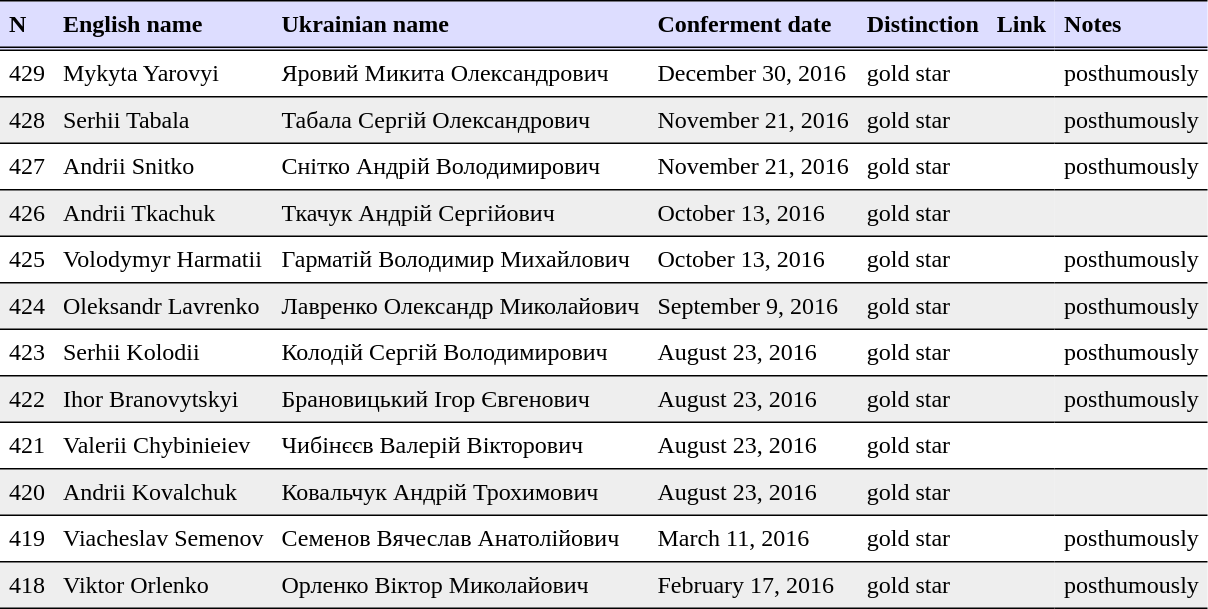<table border=1 cellspacing=0 cellpadding=6 style="border-collapse:collapse; border:0 none;" frame=void rules=rows>
<tr valign=bottom style="border-bottom:3px double black;background:#ddddff;">
<th align=left>N</th>
<th align=left>English name</th>
<th align=left>Ukrainian name</th>
<th align=left>Conferment date</th>
<th align=left>Distinction</th>
<th align=left>Link</th>
<th align=left>Notes</th>
</tr>
<tr valign=top style="border-bottom:1px solid black;">
<td>429</td>
<td>Mykyta Yarovyi</td>
<td>Яровий Микита Олександрович</td>
<td>December 30, 2016</td>
<td>gold star</td>
<td></td>
<td>posthumously</td>
</tr>
<tr valign=top style="border-bottom:1px solid black;background:#eee;">
<td>428</td>
<td>Serhii Tabala</td>
<td>Табала Сергій Олександрович</td>
<td>November 21, 2016</td>
<td>gold star</td>
<td></td>
<td>posthumously</td>
</tr>
<tr valign=top style="border-bottom:1px solid black;">
<td>427</td>
<td>Andrii Snitko</td>
<td>Снітко Андрій Володимирович</td>
<td>November 21, 2016</td>
<td>gold star</td>
<td></td>
<td>posthumously</td>
</tr>
<tr valign=top style="border-bottom:1px solid black;background:#eee;">
<td>426</td>
<td>Andrii Tkachuk</td>
<td>Ткачук Андрій Сергійович</td>
<td>October 13, 2016</td>
<td>gold star</td>
<td></td>
<td></td>
</tr>
<tr valign=top style="border-bottom:1px solid black;">
<td>425</td>
<td>Volodymyr Harmatii</td>
<td>Гарматій Володимир Михайлович</td>
<td>October 13, 2016</td>
<td>gold star</td>
<td></td>
<td>posthumously</td>
</tr>
<tr valign=top style="border-bottom:1px solid black;background:#eee;">
<td>424</td>
<td>Oleksandr Lavrenko</td>
<td>Лавренко Олександр Миколайович</td>
<td>September 9, 2016</td>
<td>gold star</td>
<td></td>
<td>posthumously</td>
</tr>
<tr valign=top style="border-bottom:1px solid black;">
<td>423</td>
<td>Serhii Kolodii</td>
<td>Колодій Сергій Володимирович</td>
<td>August 23, 2016</td>
<td>gold star</td>
<td></td>
<td>posthumously</td>
</tr>
<tr valign=top style="border-bottom:1px solid black;background:#eee;">
<td>422</td>
<td>Ihor Branovytskyi</td>
<td>Брановицький Ігор Євгенович</td>
<td>August 23, 2016</td>
<td>gold star</td>
<td></td>
<td>posthumously</td>
</tr>
<tr valign=top style="border-bottom:1px solid black;">
<td>421</td>
<td>Valerii Chybinieiev</td>
<td>Чибінєєв Валерій Вікторович</td>
<td>August 23, 2016</td>
<td>gold star</td>
<td></td>
<td></td>
</tr>
<tr valign=top style="border-bottom:1px solid black;background:#eee;">
<td>420</td>
<td>Andrii Kovalchuk</td>
<td>Ковальчук Андрій Трохимович</td>
<td>August 23, 2016</td>
<td>gold star</td>
<td></td>
<td></td>
</tr>
<tr valign=top style="border-bottom:1px solid black;">
<td>419</td>
<td>Viacheslav Semenov</td>
<td>Семенов Вячеслав Анатолійович</td>
<td>March 11, 2016</td>
<td>gold star</td>
<td></td>
<td>posthumously</td>
</tr>
<tr valign=top style="border-bottom:1px solid black;background:#eee;">
<td>418</td>
<td>Viktor Orlenko</td>
<td>Орленко Віктор Миколайович</td>
<td>February 17, 2016</td>
<td>gold star</td>
<td></td>
<td>posthumously</td>
</tr>
<tr>
</tr>
</table>
